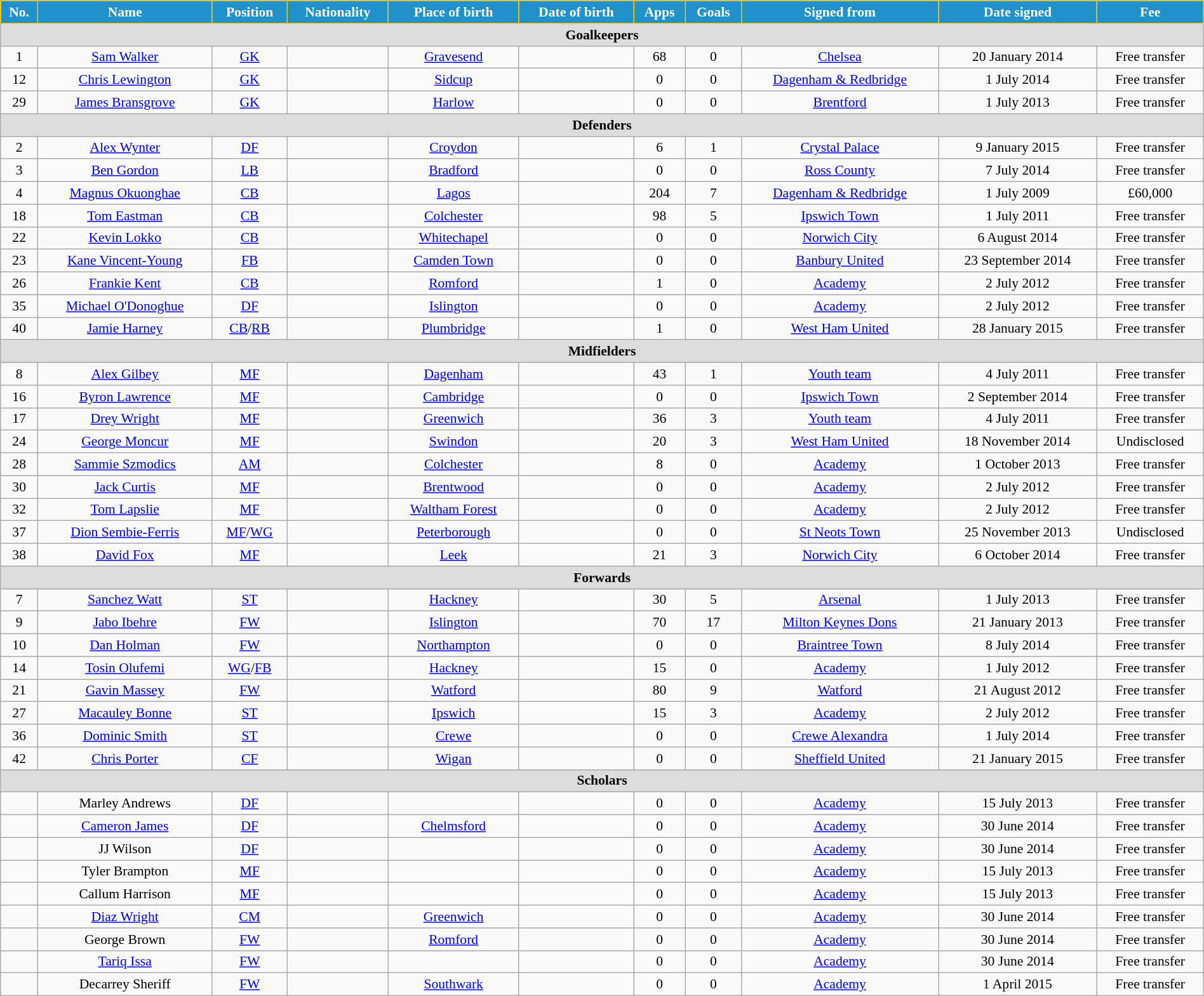<table class="wikitable" style="text-align:center; font-size:90%; width:100%;">
<tr>
<th style="background:#2191CC; color:white; border:1px solid #F7C408; text-align:center;">No.</th>
<th style="background:#2191CC; color:white; border:1px solid #F7C408; text-align:center;">Name</th>
<th style="background:#2191CC; color:white; border:1px solid #F7C408; text-align:center;">Position</th>
<th style="background:#2191CC; color:white; border:1px solid #F7C408; text-align:center;">Nationality</th>
<th style="background:#2191CC; color:white; border:1px solid #F7C408; text-align:center;">Place of birth</th>
<th style="background:#2191CC; color:white; border:1px solid #F7C408; text-align:center;">Date of birth</th>
<th style="background:#2191CC; color:white; border:1px solid #F7C408; text-align:center;">Apps</th>
<th style="background:#2191CC; color:white; border:1px solid #F7C408; text-align:center;">Goals</th>
<th style="background:#2191CC; color:white; border:1px solid #F7C408; text-align:center;">Signed from</th>
<th style="background:#2191CC; color:white; border:1px solid #F7C408; text-align:center;">Date signed</th>
<th style="background:#2191CC; color:white; border:1px solid #F7C408; text-align:center;">Fee</th>
</tr>
<tr>
<th colspan="13" style="background:#dcdcdc; text-align:center;">Goalkeepers</th>
</tr>
<tr>
<td>1</td>
<td><a href='#'>Sam Walker</a></td>
<td><a href='#'>GK</a></td>
<td></td>
<td><a href='#'>Gravesend</a></td>
<td></td>
<td>68</td>
<td>0</td>
<td> <a href='#'>Chelsea</a></td>
<td>20 January 2014</td>
<td>Free transfer</td>
</tr>
<tr>
<td>12</td>
<td><a href='#'>Chris Lewington</a></td>
<td><a href='#'>GK</a></td>
<td></td>
<td><a href='#'>Sidcup</a></td>
<td></td>
<td>0</td>
<td>0</td>
<td> <a href='#'>Dagenham & Redbridge</a></td>
<td>1 July 2014</td>
<td>Free transfer</td>
</tr>
<tr>
<td>29</td>
<td><a href='#'>James Bransgrove</a></td>
<td><a href='#'>GK</a></td>
<td></td>
<td><a href='#'>Harlow</a></td>
<td></td>
<td>0</td>
<td>0</td>
<td> <a href='#'>Brentford</a></td>
<td>1 July 2013</td>
<td>Free transfer</td>
</tr>
<tr>
<th colspan="13" style="background:#dcdcdc; text-align:center;">Defenders</th>
</tr>
<tr>
<td>2</td>
<td><a href='#'>Alex Wynter</a></td>
<td><a href='#'>DF</a></td>
<td></td>
<td><a href='#'>Croydon</a></td>
<td></td>
<td>6</td>
<td>1</td>
<td> <a href='#'>Crystal Palace</a></td>
<td>9 January 2015</td>
<td>Free transfer</td>
</tr>
<tr>
<td>3</td>
<td><a href='#'>Ben Gordon</a></td>
<td><a href='#'>LB</a></td>
<td></td>
<td><a href='#'>Bradford</a></td>
<td></td>
<td>0</td>
<td>0</td>
<td> <a href='#'>Ross County</a></td>
<td>7 July 2014</td>
<td>Free transfer</td>
</tr>
<tr>
<td>4</td>
<td><a href='#'>Magnus Okuonghae</a></td>
<td><a href='#'>CB</a></td>
<td></td>
<td> <a href='#'>Lagos</a></td>
<td></td>
<td>204</td>
<td>7</td>
<td> <a href='#'>Dagenham & Redbridge</a></td>
<td>1 July 2009</td>
<td>£60,000</td>
</tr>
<tr>
<td>18</td>
<td><a href='#'>Tom Eastman</a></td>
<td><a href='#'>CB</a></td>
<td></td>
<td><a href='#'>Colchester</a></td>
<td></td>
<td>98</td>
<td>5</td>
<td> <a href='#'>Ipswich Town</a></td>
<td>1 July 2011</td>
<td>Free transfer</td>
</tr>
<tr>
<td>22</td>
<td><a href='#'>Kevin Lokko</a></td>
<td><a href='#'>CB</a></td>
<td></td>
<td><a href='#'>Whitechapel</a></td>
<td></td>
<td>0</td>
<td>0</td>
<td> <a href='#'>Norwich City</a></td>
<td>6 August 2014</td>
<td>Free transfer</td>
</tr>
<tr>
<td>23</td>
<td><a href='#'>Kane Vincent-Young</a></td>
<td><a href='#'>FB</a></td>
<td></td>
<td><a href='#'>Camden Town</a></td>
<td></td>
<td>0</td>
<td>0</td>
<td> <a href='#'>Banbury United</a></td>
<td>23 September 2014</td>
<td>Free transfer</td>
</tr>
<tr>
<td>26</td>
<td><a href='#'>Frankie Kent</a></td>
<td><a href='#'>CB</a></td>
<td></td>
<td><a href='#'>Romford</a></td>
<td></td>
<td>1</td>
<td>0</td>
<td><a href='#'>Academy</a></td>
<td>2 July 2012</td>
<td>Free transfer</td>
</tr>
<tr>
<td>35</td>
<td><a href='#'>Michael O'Donoghue</a></td>
<td><a href='#'>DF</a></td>
<td></td>
<td> <a href='#'>Islington</a></td>
<td></td>
<td>0</td>
<td>0</td>
<td><a href='#'>Academy</a></td>
<td>2 July 2012</td>
<td>Free transfer</td>
</tr>
<tr>
<td>40</td>
<td><a href='#'>Jamie Harney</a></td>
<td><a href='#'>CB</a>/<a href='#'>RB</a></td>
<td></td>
<td><a href='#'>Plumbridge</a></td>
<td></td>
<td>1</td>
<td>0</td>
<td> <a href='#'>West Ham United</a></td>
<td>28 January 2015</td>
<td>Free transfer</td>
</tr>
<tr>
<th colspan="13" style="background:#dcdcdc; text-align:center;">Midfielders</th>
</tr>
<tr>
<td>8</td>
<td><a href='#'>Alex Gilbey</a></td>
<td><a href='#'>MF</a></td>
<td></td>
<td><a href='#'>Dagenham</a></td>
<td></td>
<td>43</td>
<td>1</td>
<td><a href='#'>Youth team</a></td>
<td>4 July 2011</td>
<td>Free transfer</td>
</tr>
<tr>
<td>16</td>
<td><a href='#'>Byron Lawrence</a></td>
<td><a href='#'>MF</a></td>
<td></td>
<td><a href='#'>Cambridge</a></td>
<td></td>
<td>0</td>
<td>0</td>
<td> <a href='#'>Ipswich Town</a></td>
<td>2 September 2014</td>
<td>Free transfer</td>
</tr>
<tr>
<td>17</td>
<td><a href='#'>Drey Wright</a></td>
<td><a href='#'>MF</a></td>
<td></td>
<td><a href='#'>Greenwich</a></td>
<td></td>
<td>36</td>
<td>3</td>
<td><a href='#'>Youth team</a></td>
<td>4 July 2011</td>
<td>Free transfer</td>
</tr>
<tr>
<td>24</td>
<td><a href='#'>George Moncur</a></td>
<td><a href='#'>MF</a></td>
<td></td>
<td><a href='#'>Swindon</a></td>
<td></td>
<td>20</td>
<td>3</td>
<td> <a href='#'>West Ham United</a></td>
<td>18 November 2014</td>
<td>Undisclosed</td>
</tr>
<tr>
<td>28</td>
<td><a href='#'>Sammie Szmodics</a></td>
<td><a href='#'>AM</a></td>
<td></td>
<td><a href='#'>Colchester</a></td>
<td></td>
<td>8</td>
<td>0</td>
<td><a href='#'>Academy</a></td>
<td>1 October 2013</td>
<td>Free transfer</td>
</tr>
<tr>
<td>30</td>
<td><a href='#'>Jack Curtis</a></td>
<td><a href='#'>MF</a></td>
<td></td>
<td><a href='#'>Brentwood</a></td>
<td></td>
<td>0</td>
<td>0</td>
<td><a href='#'>Academy</a></td>
<td>2 July 2012</td>
<td>Free transfer</td>
</tr>
<tr>
<td>32</td>
<td><a href='#'>Tom Lapslie</a></td>
<td><a href='#'>MF</a></td>
<td></td>
<td><a href='#'>Waltham Forest</a></td>
<td></td>
<td>0</td>
<td>0</td>
<td><a href='#'>Academy</a></td>
<td>2 July 2012</td>
<td>Free transfer</td>
</tr>
<tr>
<td>37</td>
<td><a href='#'>Dion Sembie-Ferris</a></td>
<td><a href='#'>MF</a>/<a href='#'>WG</a></td>
<td></td>
<td><a href='#'>Peterborough</a></td>
<td></td>
<td>0</td>
<td>0</td>
<td> <a href='#'>St Neots Town</a></td>
<td>25 November 2013</td>
<td>Undisclosed</td>
</tr>
<tr>
<td>38</td>
<td><a href='#'>David Fox</a></td>
<td><a href='#'>MF</a></td>
<td></td>
<td><a href='#'>Leek</a></td>
<td></td>
<td>21</td>
<td>3</td>
<td> <a href='#'>Norwich City</a></td>
<td>6 October 2014</td>
<td>Free transfer</td>
</tr>
<tr>
<th colspan="13" style="background:#dcdcdc; text-align:center;">Forwards</th>
</tr>
<tr>
<td>7</td>
<td><a href='#'>Sanchez Watt</a></td>
<td><a href='#'>ST</a></td>
<td></td>
<td><a href='#'>Hackney</a></td>
<td></td>
<td>30</td>
<td>5</td>
<td> <a href='#'>Arsenal</a></td>
<td>1 July 2013</td>
<td>Free transfer</td>
</tr>
<tr>
<td>9</td>
<td><a href='#'>Jabo Ibehre</a></td>
<td><a href='#'>FW</a></td>
<td></td>
<td><a href='#'>Islington</a></td>
<td></td>
<td>70</td>
<td>17</td>
<td> <a href='#'>Milton Keynes Dons</a></td>
<td>21 January 2013</td>
<td>Free transfer</td>
</tr>
<tr>
<td>10</td>
<td><a href='#'>Dan Holman</a></td>
<td><a href='#'>FW</a></td>
<td></td>
<td><a href='#'>Northampton</a></td>
<td></td>
<td>0</td>
<td>0</td>
<td> <a href='#'>Braintree Town</a></td>
<td>8 July 2014</td>
<td>Free transfer</td>
</tr>
<tr>
<td>14</td>
<td><a href='#'>Tosin Olufemi</a></td>
<td><a href='#'>WG</a>/<a href='#'>FB</a></td>
<td></td>
<td><a href='#'>Hackney</a></td>
<td></td>
<td>15</td>
<td>0</td>
<td><a href='#'>Academy</a></td>
<td>1 July 2012</td>
<td>Free transfer</td>
</tr>
<tr>
<td>21</td>
<td><a href='#'>Gavin Massey</a></td>
<td><a href='#'>FW</a></td>
<td></td>
<td><a href='#'>Watford</a></td>
<td></td>
<td>80</td>
<td>9</td>
<td> <a href='#'>Watford</a></td>
<td>21 August 2012</td>
<td>Free transfer</td>
</tr>
<tr>
<td>27</td>
<td><a href='#'>Macauley Bonne</a></td>
<td><a href='#'>ST</a></td>
<td></td>
<td> <a href='#'>Ipswich</a></td>
<td></td>
<td>15</td>
<td>3</td>
<td><a href='#'>Academy</a></td>
<td>2 July 2012</td>
<td>Free transfer</td>
</tr>
<tr>
<td>36</td>
<td><a href='#'>Dominic Smith</a></td>
<td><a href='#'>ST</a></td>
<td></td>
<td><a href='#'>Crewe</a></td>
<td></td>
<td>0</td>
<td>0</td>
<td> <a href='#'>Crewe Alexandra</a></td>
<td>1 July 2014</td>
<td>Free transfer</td>
</tr>
<tr>
<td>42</td>
<td><a href='#'>Chris Porter</a></td>
<td><a href='#'>CF</a></td>
<td></td>
<td><a href='#'>Wigan</a></td>
<td></td>
<td>0</td>
<td>0</td>
<td> <a href='#'>Sheffield United</a></td>
<td>21 January 2015</td>
<td>Free transfer</td>
</tr>
<tr>
<th colspan="13" style="background:#dcdcdc; text-align:center;">Scholars</th>
</tr>
<tr>
<td></td>
<td>Marley Andrews</td>
<td><a href='#'>DF</a></td>
<td></td>
<td></td>
<td></td>
<td>0</td>
<td>0</td>
<td><a href='#'>Academy</a></td>
<td>15 July 2013</td>
<td>Free transfer</td>
</tr>
<tr>
<td></td>
<td><a href='#'>Cameron James</a></td>
<td><a href='#'>DF</a></td>
<td></td>
<td><a href='#'>Chelmsford</a></td>
<td></td>
<td>0</td>
<td>0</td>
<td><a href='#'>Academy</a></td>
<td>30 June 2014</td>
<td>Free transfer</td>
</tr>
<tr>
<td></td>
<td>JJ Wilson</td>
<td><a href='#'>DF</a></td>
<td></td>
<td></td>
<td></td>
<td>0</td>
<td>0</td>
<td><a href='#'>Academy</a></td>
<td>30 June 2014</td>
<td>Free transfer</td>
</tr>
<tr>
<td></td>
<td>Tyler Brampton</td>
<td><a href='#'>MF</a></td>
<td></td>
<td></td>
<td></td>
<td>0</td>
<td>0</td>
<td><a href='#'>Academy</a></td>
<td>15 July 2013</td>
<td>Free transfer</td>
</tr>
<tr>
<td></td>
<td>Callum Harrison</td>
<td><a href='#'>MF</a></td>
<td></td>
<td></td>
<td></td>
<td>0</td>
<td>0</td>
<td><a href='#'>Academy</a></td>
<td>15 July 2013</td>
<td>Free transfer</td>
</tr>
<tr>
<td></td>
<td><a href='#'>Diaz Wright</a></td>
<td><a href='#'>CM</a></td>
<td></td>
<td><a href='#'>Greenwich</a></td>
<td></td>
<td>0</td>
<td>0</td>
<td><a href='#'>Academy</a></td>
<td>30 June 2014</td>
<td>Free transfer</td>
</tr>
<tr>
<td></td>
<td>George Brown</td>
<td><a href='#'>FW</a></td>
<td></td>
<td><a href='#'>Romford</a></td>
<td></td>
<td>0</td>
<td>0</td>
<td><a href='#'>Academy</a></td>
<td>30 June 2014</td>
<td>Free transfer</td>
</tr>
<tr>
<td></td>
<td><a href='#'>Tariq Issa</a></td>
<td><a href='#'>FW</a></td>
<td></td>
<td></td>
<td></td>
<td>0</td>
<td>0</td>
<td><a href='#'>Academy</a></td>
<td>30 June 2014</td>
<td>Free transfer</td>
</tr>
<tr>
<td></td>
<td>Decarrey Sheriff</td>
<td><a href='#'>FW</a></td>
<td></td>
<td><a href='#'>Southwark</a></td>
<td></td>
<td>0</td>
<td>0</td>
<td><a href='#'>Academy</a></td>
<td>1 April 2015</td>
<td>Free transfer</td>
</tr>
</table>
